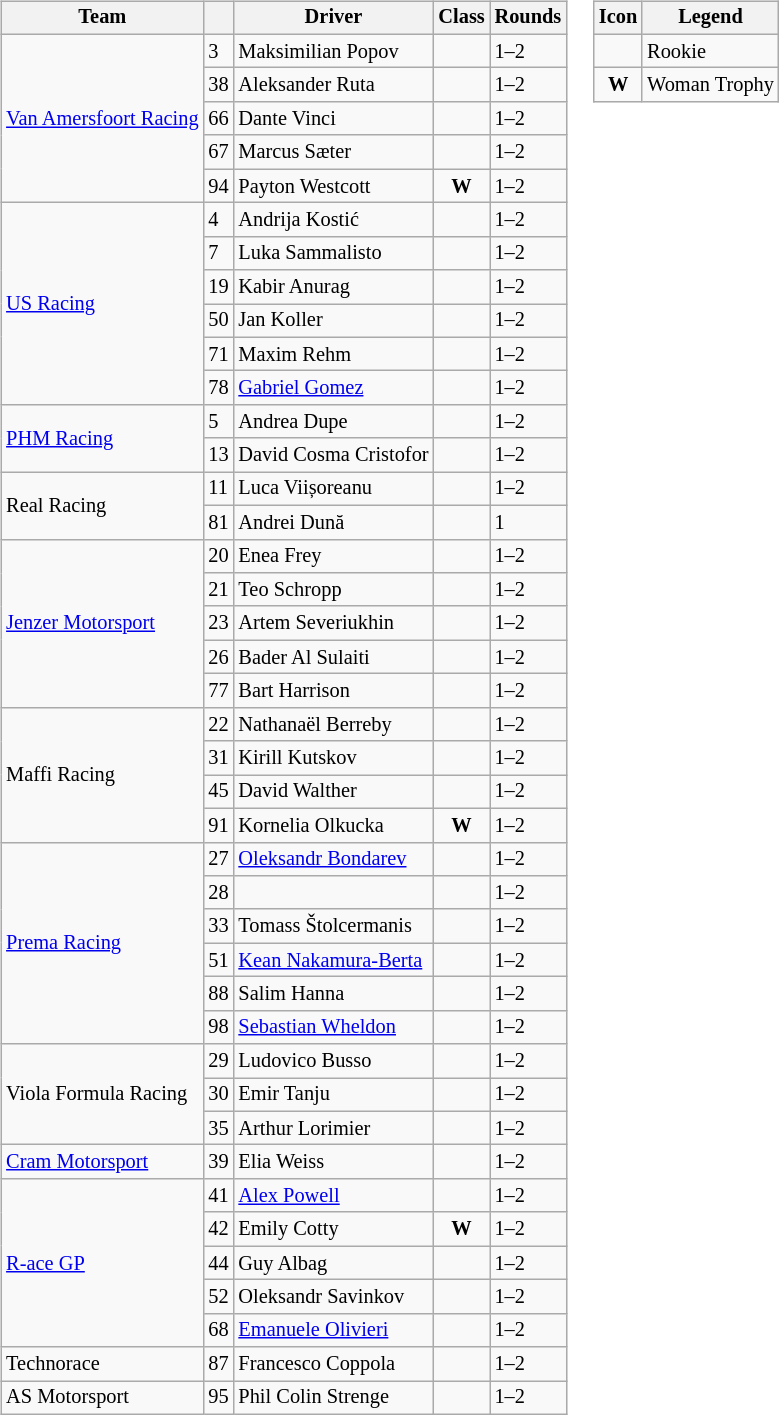<table>
<tr>
<td><br><table class="wikitable" style="font-size: 85%">
<tr>
<th>Team</th>
<th></th>
<th>Driver</th>
<th>Class</th>
<th>Rounds</th>
</tr>
<tr>
<td rowspan=5 nowrap> <a href='#'>Van Amersfoort Racing</a></td>
<td>3</td>
<td> Maksimilian Popov</td>
<td></td>
<td>1–2</td>
</tr>
<tr>
<td>38</td>
<td> Aleksander Ruta</td>
<td style="text-align:center"></td>
<td>1–2</td>
</tr>
<tr>
<td>66</td>
<td> Dante Vinci</td>
<td style="text-align:center"></td>
<td>1–2</td>
</tr>
<tr>
<td>67</td>
<td> Marcus Sæter</td>
<td style="text-align:center"></td>
<td>1–2</td>
</tr>
<tr>
<td>94</td>
<td> Payton Westcott</td>
<td style="text-align:center" nowrap> <strong><span>W</span></strong></td>
<td>1–2</td>
</tr>
<tr>
<td rowspan=6> <a href='#'>US Racing</a></td>
<td>4</td>
<td> Andrija Kostić</td>
<td></td>
<td>1–2</td>
</tr>
<tr>
<td>7</td>
<td> Luka Sammalisto</td>
<td></td>
<td>1–2</td>
</tr>
<tr>
<td>19</td>
<td> Kabir Anurag</td>
<td></td>
<td>1–2</td>
</tr>
<tr>
<td>50</td>
<td> Jan Koller</td>
<td></td>
<td>1–2</td>
</tr>
<tr>
<td>71</td>
<td> Maxim Rehm</td>
<td></td>
<td>1–2</td>
</tr>
<tr>
<td>78</td>
<td> <a href='#'>Gabriel Gomez</a></td>
<td></td>
<td>1–2</td>
</tr>
<tr>
<td rowspan=2> <a href='#'>PHM Racing</a></td>
<td>5</td>
<td> Andrea Dupe</td>
<td style="text-align:center"></td>
<td>1–2</td>
</tr>
<tr>
<td>13</td>
<td> David Cosma Cristofor</td>
<td style="text-align:center"></td>
<td>1–2</td>
</tr>
<tr>
<td rowspan=2> Real Racing</td>
<td>11</td>
<td> Luca Viișoreanu</td>
<td></td>
<td>1–2</td>
</tr>
<tr>
<td>81</td>
<td> Andrei Dună</td>
<td></td>
<td>1</td>
</tr>
<tr>
<td rowspan=5> <a href='#'>Jenzer Motorsport</a></td>
<td>20</td>
<td> Enea Frey</td>
<td></td>
<td>1–2</td>
</tr>
<tr>
<td>21</td>
<td> Teo Schropp</td>
<td style="text-align:center"></td>
<td>1–2</td>
</tr>
<tr>
<td>23</td>
<td> Artem Severiukhin</td>
<td style="text-align:center"></td>
<td>1–2</td>
</tr>
<tr>
<td>26</td>
<td> Bader Al Sulaiti</td>
<td style="text-align:center"></td>
<td>1–2</td>
</tr>
<tr>
<td>77</td>
<td> Bart Harrison</td>
<td></td>
<td>1–2</td>
</tr>
<tr>
<td rowspan=4> Maffi Racing</td>
<td>22</td>
<td> Nathanaël Berreby</td>
<td></td>
<td>1–2</td>
</tr>
<tr>
<td>31</td>
<td> Kirill Kutskov</td>
<td style="text-align:center"></td>
<td>1–2</td>
</tr>
<tr>
<td>45</td>
<td> David Walther</td>
<td style="text-align:center"></td>
<td>1–2</td>
</tr>
<tr>
<td>91</td>
<td> Kornelia Olkucka</td>
<td style="text-align:center" nowrap> <strong><span>W</span></strong></td>
<td>1–2</td>
</tr>
<tr>
<td rowspan=6> <a href='#'>Prema Racing</a></td>
<td>27</td>
<td> <a href='#'>Oleksandr Bondarev</a></td>
<td style="text-align:center"></td>
<td>1–2</td>
</tr>
<tr>
<td>28</td>
<td> </td>
<td style="text-align:center"></td>
<td>1–2</td>
</tr>
<tr>
<td>33</td>
<td> Tomass Štolcermanis</td>
<td></td>
<td>1–2</td>
</tr>
<tr>
<td>51</td>
<td nowrap> <a href='#'>Kean Nakamura-Berta</a></td>
<td></td>
<td>1–2</td>
</tr>
<tr>
<td>88</td>
<td> Salim Hanna</td>
<td style="text-align:center"></td>
<td>1–2</td>
</tr>
<tr>
<td>98</td>
<td> <a href='#'>Sebastian Wheldon</a></td>
<td></td>
<td>1–2</td>
</tr>
<tr>
<td rowspan=3> Viola Formula Racing</td>
<td>29</td>
<td> Ludovico Busso</td>
<td style="text-align:center"></td>
<td>1–2</td>
</tr>
<tr>
<td>30</td>
<td> Emir Tanju</td>
<td></td>
<td>1–2</td>
</tr>
<tr>
<td>35</td>
<td> Arthur Lorimier</td>
<td style="text-align:center"></td>
<td>1–2</td>
</tr>
<tr>
<td> <a href='#'>Cram Motorsport</a></td>
<td>39</td>
<td> Elia Weiss</td>
<td style="text-align:center"></td>
<td>1–2</td>
</tr>
<tr>
<td rowspan=5> <a href='#'>R-ace GP</a></td>
<td>41</td>
<td> <a href='#'>Alex Powell</a></td>
<td></td>
<td>1–2</td>
</tr>
<tr>
<td>42</td>
<td> Emily Cotty</td>
<td style="text-align:center" nowrap> <strong><span>W</span></strong></td>
<td>1–2</td>
</tr>
<tr>
<td>44</td>
<td> Guy Albag</td>
<td style="text-align:center"></td>
<td>1–2</td>
</tr>
<tr>
<td>52</td>
<td> Oleksandr Savinkov</td>
<td></td>
<td>1–2</td>
</tr>
<tr>
<td>68</td>
<td> <a href='#'>Emanuele Olivieri</a></td>
<td></td>
<td>1–2</td>
</tr>
<tr>
<td> Technorace</td>
<td>87</td>
<td> Francesco Coppola</td>
<td></td>
<td>1–2</td>
</tr>
<tr>
<td> AS Motorsport</td>
<td>95</td>
<td> Phil Colin Strenge</td>
<td style="text-align:center"></td>
<td>1–2</td>
</tr>
</table>
</td>
<td style="vertical-align:top"><br><table class="wikitable" style="font-size: 85%">
<tr>
<th>Icon</th>
<th>Legend</th>
</tr>
<tr>
<td style="text-align:center"></td>
<td>Rookie</td>
</tr>
<tr>
<td style="text-align:center"><strong><span>W</span></strong></td>
<td>Woman Trophy</td>
</tr>
</table>
</td>
</tr>
</table>
